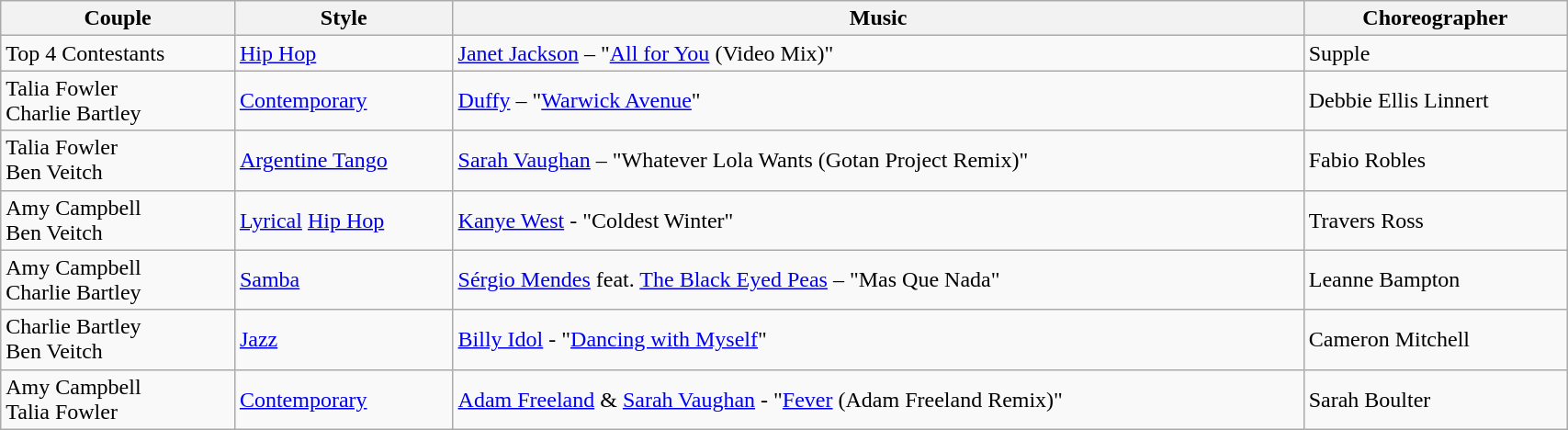<table class="wikitable" style="width:90%;">
<tr>
<th>Couple</th>
<th>Style</th>
<th>Music</th>
<th>Choreographer</th>
</tr>
<tr>
<td>Top 4 Contestants</td>
<td><a href='#'>Hip Hop</a></td>
<td><a href='#'>Janet Jackson</a> – "<a href='#'>All for You</a>  (Video Mix)"</td>
<td>Supple</td>
</tr>
<tr>
<td>Talia Fowler <br> Charlie Bartley</td>
<td><a href='#'>Contemporary</a></td>
<td><a href='#'>Duffy</a> – "<a href='#'>Warwick Avenue</a>"</td>
<td>Debbie Ellis Linnert</td>
</tr>
<tr>
<td>Talia Fowler <br>  Ben Veitch</td>
<td><a href='#'>Argentine Tango</a></td>
<td><a href='#'>Sarah Vaughan</a> – "Whatever Lola Wants (Gotan Project Remix)"</td>
<td>Fabio Robles</td>
</tr>
<tr>
<td>Amy Campbell <br>  Ben Veitch</td>
<td><a href='#'>Lyrical</a> <a href='#'>Hip Hop</a></td>
<td><a href='#'>Kanye West</a> - "Coldest Winter"</td>
<td>Travers Ross</td>
</tr>
<tr>
<td>Amy Campbell <br>  Charlie Bartley</td>
<td><a href='#'>Samba</a></td>
<td><a href='#'>Sérgio Mendes</a> feat. <a href='#'>The Black Eyed Peas</a> – "Mas Que Nada"</td>
<td>Leanne Bampton</td>
</tr>
<tr>
<td>Charlie Bartley <br> Ben Veitch</td>
<td><a href='#'>Jazz</a></td>
<td><a href='#'>Billy Idol</a> - "<a href='#'>Dancing with Myself</a>"</td>
<td>Cameron Mitchell</td>
</tr>
<tr>
<td>Amy Campbell <br> Talia Fowler</td>
<td><a href='#'>Contemporary</a></td>
<td><a href='#'>Adam Freeland</a> & <a href='#'>Sarah Vaughan</a> - "<a href='#'>Fever</a> (Adam Freeland Remix)"</td>
<td>Sarah Boulter</td>
</tr>
</table>
